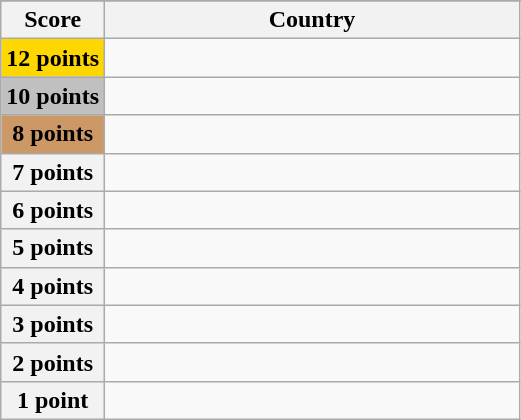<table class="wikitable">
<tr>
</tr>
<tr>
<th scope="col" width="20%">Score</th>
<th scope="col">Country</th>
</tr>
<tr>
<th scope="row" style="background:gold">12 points</th>
<td></td>
</tr>
<tr>
<th scope="row" style="background:silver">10 points</th>
<td></td>
</tr>
<tr>
<th scope="row" style="background:#CC9966">8 points</th>
<td></td>
</tr>
<tr>
<th scope="row">7 points</th>
<td></td>
</tr>
<tr>
<th scope="row">6 points</th>
<td></td>
</tr>
<tr>
<th scope="row">5 points</th>
<td></td>
</tr>
<tr>
<th scope="row">4 points</th>
<td></td>
</tr>
<tr>
<th scope="row">3 points</th>
<td></td>
</tr>
<tr>
<th scope="row">2 points</th>
<td></td>
</tr>
<tr>
<th scope="row">1 point</th>
<td></td>
</tr>
</table>
